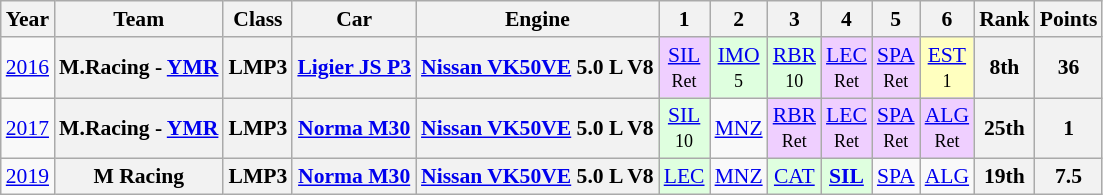<table class="wikitable" style="text-align:center; font-size:90%">
<tr>
<th>Year</th>
<th>Team</th>
<th>Class</th>
<th>Car</th>
<th>Engine</th>
<th>1</th>
<th>2</th>
<th>3</th>
<th>4</th>
<th>5</th>
<th>6</th>
<th>Rank</th>
<th>Points</th>
</tr>
<tr>
<td><a href='#'>2016</a></td>
<th>M.Racing - <a href='#'>YMR</a></th>
<th>LMP3</th>
<th><a href='#'>Ligier JS P3</a></th>
<th><a href='#'>Nissan VK50VE</a> 5.0 L V8</th>
<td style="background:#EFCFFF;"><a href='#'>SIL</a><br><small>Ret</small></td>
<td style="background:#DFFFDF;"><a href='#'>IMO</a><br><small>5</small></td>
<td style="background:#DFFFDF;"><a href='#'>RBR</a><br><small>10</small></td>
<td style="background:#EFCFFF;"><a href='#'>LEC</a><br><small>Ret</small></td>
<td style="background:#EFCFFF;"><a href='#'>SPA</a><br><small>Ret</small></td>
<td style="background:#FFFFBF;"><a href='#'>EST</a><br><small>1</small></td>
<th>8th</th>
<th>36</th>
</tr>
<tr>
<td><a href='#'>2017</a></td>
<th>M.Racing - <a href='#'>YMR</a></th>
<th>LMP3</th>
<th><a href='#'>Norma M30</a></th>
<th><a href='#'>Nissan VK50VE</a> 5.0 L V8</th>
<td style="background:#DFFFDF;"><a href='#'>SIL</a><br><small>10</small></td>
<td><a href='#'>MNZ</a></td>
<td style="background:#EFCFFF;"><a href='#'>RBR</a><br><small>Ret</small></td>
<td style="background:#EFCFFF;"><a href='#'>LEC</a><br><small>Ret</small></td>
<td style="background:#EFCFFF;"><a href='#'>SPA</a><br><small>Ret</small></td>
<td style="background:#EFCFFF;"><a href='#'>ALG</a><br><small>Ret</small></td>
<th>25th</th>
<th>1</th>
</tr>
<tr>
<td><a href='#'>2019</a></td>
<th>M Racing</th>
<th>LMP3</th>
<th><a href='#'>Norma M30</a></th>
<th><a href='#'>Nissan VK50VE</a> 5.0 L V8</th>
<td style="background:#DFFFDF;"><a href='#'>LEC</a><br></td>
<td><a href='#'>MNZ</a></td>
<td style="background:#DFFFDF;"><a href='#'>CAT</a><br></td>
<td style="background:#DFFFDF;"><strong><a href='#'>SIL</a></strong><br></td>
<td><a href='#'>SPA</a></td>
<td><a href='#'>ALG</a></td>
<th>19th</th>
<th>7.5</th>
</tr>
</table>
